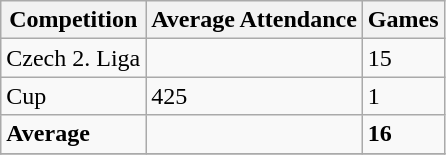<table class="wikitable"  class= style="text-align:center; border:1px #aaa solid; font-size:95%">
<tr>
<th>Competition</th>
<th>Average Attendance</th>
<th>Games</th>
</tr>
<tr>
<td>Czech 2. Liga</td>
<td></td>
<td>15</td>
</tr>
<tr>
<td>Cup</td>
<td>425</td>
<td>1</td>
</tr>
<tr>
<td><strong>Average</strong></td>
<td><strong></strong></td>
<td><strong>16</strong></td>
</tr>
<tr>
</tr>
</table>
